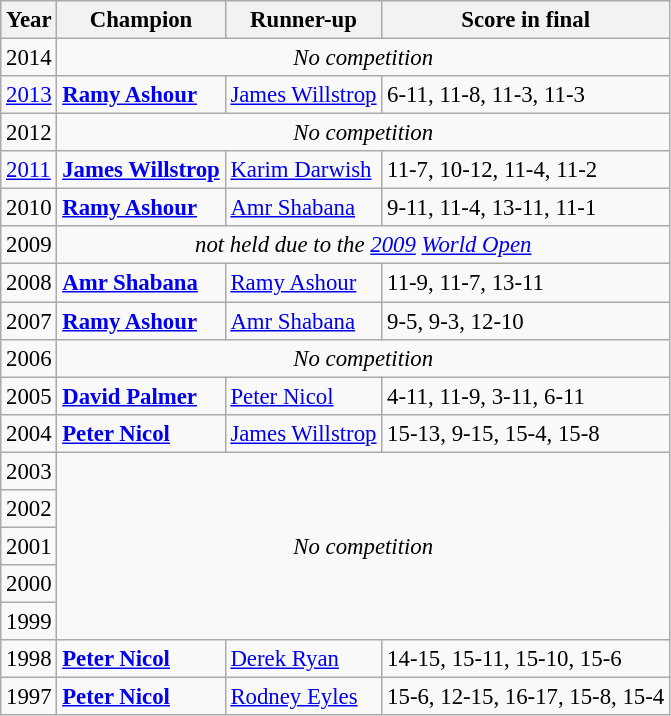<table class="wikitable" style="font-size: 95%;">
<tr>
<th>Year</th>
<th>Champion</th>
<th>Runner-up</th>
<th>Score in final</th>
</tr>
<tr>
<td>2014</td>
<td rowspan=1 colspan=3 align="center"><em>No competition</em></td>
</tr>
<tr>
<td><a href='#'>2013</a></td>
<td> <strong><a href='#'>Ramy Ashour</a></strong></td>
<td> <a href='#'>James Willstrop</a></td>
<td>6-11, 11-8, 11-3, 11-3</td>
</tr>
<tr>
<td>2012</td>
<td rowspan=1 colspan=3 align="center"><em>No competition</em></td>
</tr>
<tr>
<td><a href='#'>2011</a></td>
<td> <strong><a href='#'>James Willstrop</a></strong></td>
<td> <a href='#'>Karim Darwish</a></td>
<td>11-7, 10-12, 11-4, 11-2</td>
</tr>
<tr>
<td>2010</td>
<td> <strong><a href='#'>Ramy Ashour</a></strong></td>
<td> <a href='#'>Amr Shabana</a></td>
<td>9-11, 11-4, 13-11, 11-1</td>
</tr>
<tr>
<td>2009</td>
<td rowspan=1 colspan=3 align="center"><em>not held due to the <a href='#'>2009</a> <a href='#'>World Open</a></em></td>
</tr>
<tr>
<td>2008</td>
<td> <strong><a href='#'>Amr Shabana</a></strong></td>
<td> <a href='#'>Ramy Ashour</a></td>
<td>11-9, 11-7, 13-11</td>
</tr>
<tr>
<td>2007</td>
<td> <strong><a href='#'>Ramy Ashour</a></strong></td>
<td> <a href='#'>Amr Shabana</a></td>
<td>9-5, 9-3, 12-10</td>
</tr>
<tr>
<td>2006</td>
<td rowspan=1 colspan=3 align="center"><em>No competition</em></td>
</tr>
<tr>
<td>2005</td>
<td> <strong><a href='#'>David Palmer</a></strong></td>
<td> <a href='#'>Peter Nicol</a></td>
<td>4-11, 11-9, 3-11, 6-11</td>
</tr>
<tr>
<td>2004</td>
<td> <strong><a href='#'>Peter Nicol</a></strong></td>
<td> <a href='#'>James Willstrop</a></td>
<td>15-13, 9-15, 15-4, 15-8</td>
</tr>
<tr>
<td>2003</td>
<td rowspan=5 colspan=3 align="center"><em>No competition</em></td>
</tr>
<tr>
<td>2002</td>
</tr>
<tr>
<td>2001</td>
</tr>
<tr>
<td>2000</td>
</tr>
<tr>
<td>1999</td>
</tr>
<tr>
<td>1998</td>
<td> <strong><a href='#'>Peter Nicol</a></strong></td>
<td> <a href='#'>Derek Ryan</a></td>
<td>14-15, 15-11, 15-10, 15-6</td>
</tr>
<tr>
<td>1997</td>
<td> <strong><a href='#'>Peter Nicol</a></strong></td>
<td> <a href='#'>Rodney Eyles</a></td>
<td>15-6, 12-15, 16-17, 15-8, 15-4</td>
</tr>
</table>
